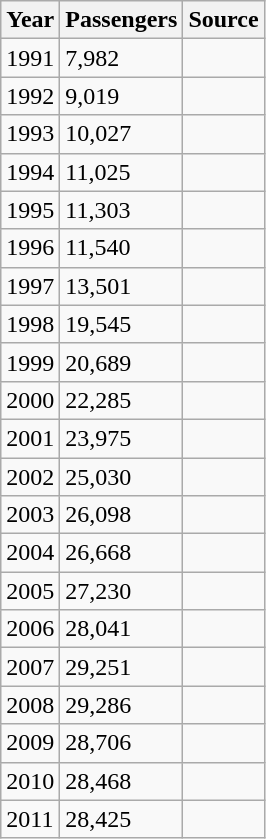<table class="wikitable">
<tr>
<th rowspan>Year</th>
<th rowspan>Passengers</th>
<th rowspan>Source</th>
</tr>
<tr>
<td>1991</td>
<td>7,982</td>
<td></td>
</tr>
<tr>
<td>1992</td>
<td>9,019</td>
<td></td>
</tr>
<tr>
<td>1993</td>
<td>10,027</td>
<td></td>
</tr>
<tr>
<td>1994</td>
<td>11,025</td>
<td></td>
</tr>
<tr>
<td>1995</td>
<td>11,303</td>
<td></td>
</tr>
<tr>
<td>1996</td>
<td>11,540</td>
<td></td>
</tr>
<tr>
<td>1997</td>
<td>13,501</td>
<td></td>
</tr>
<tr>
<td>1998</td>
<td>19,545</td>
<td></td>
</tr>
<tr>
<td>1999</td>
<td>20,689</td>
<td></td>
</tr>
<tr>
<td>2000</td>
<td>22,285</td>
<td></td>
</tr>
<tr>
<td>2001</td>
<td>23,975</td>
<td></td>
</tr>
<tr>
<td>2002</td>
<td>25,030</td>
<td></td>
</tr>
<tr>
<td>2003</td>
<td>26,098</td>
<td></td>
</tr>
<tr>
<td>2004</td>
<td>26,668</td>
<td></td>
</tr>
<tr>
<td>2005</td>
<td>27,230</td>
<td></td>
</tr>
<tr>
<td>2006</td>
<td>28,041</td>
<td></td>
</tr>
<tr>
<td>2007</td>
<td>29,251</td>
<td></td>
</tr>
<tr>
<td>2008</td>
<td>29,286</td>
<td></td>
</tr>
<tr>
<td>2009</td>
<td>28,706</td>
<td></td>
</tr>
<tr>
<td>2010</td>
<td>28,468</td>
<td></td>
</tr>
<tr>
<td>2011</td>
<td>28,425</td>
<td></td>
</tr>
</table>
